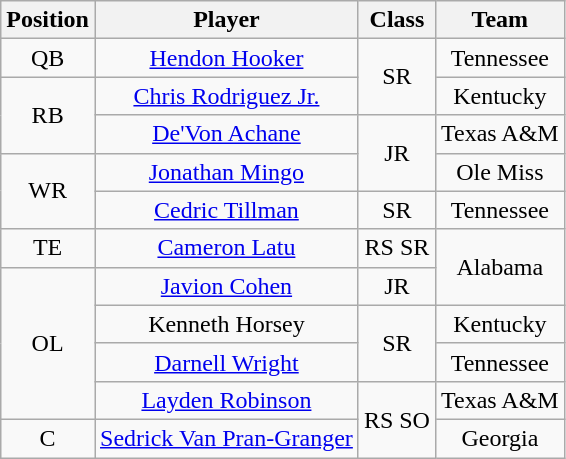<table class="wikitable sortable">
<tr>
<th>Position</th>
<th>Player</th>
<th>Class</th>
<th>Team</th>
</tr>
<tr style="text-align:center;">
<td>QB</td>
<td><a href='#'>Hendon Hooker</a></td>
<td rowspan=2>SR</td>
<td>Tennessee</td>
</tr>
<tr style="text-align:center;">
<td rowspan=2>RB</td>
<td><a href='#'>Chris Rodriguez Jr.</a></td>
<td>Kentucky</td>
</tr>
<tr style="text-align:center;">
<td><a href='#'>De'Von Achane</a></td>
<td rowspan=2>JR</td>
<td>Texas A&M</td>
</tr>
<tr style="text-align:center;">
<td rowspan=2>WR</td>
<td><a href='#'>Jonathan Mingo</a></td>
<td>Ole Miss</td>
</tr>
<tr style="text-align:center;">
<td><a href='#'>Cedric Tillman</a></td>
<td>SR</td>
<td>Tennessee</td>
</tr>
<tr style="text-align:center;">
<td>TE</td>
<td><a href='#'>Cameron Latu</a></td>
<td>RS SR</td>
<td rowspan=2>Alabama</td>
</tr>
<tr style="text-align:center;">
<td rowspan=4>OL</td>
<td><a href='#'>Javion Cohen</a></td>
<td>JR</td>
</tr>
<tr style="text-align:center;">
<td>Kenneth Horsey</td>
<td rowspan=2>SR</td>
<td>Kentucky</td>
</tr>
<tr style="text-align:center;">
<td><a href='#'>Darnell Wright</a></td>
<td>Tennessee</td>
</tr>
<tr style="text-align:center;">
<td><a href='#'>Layden Robinson</a></td>
<td rowspan=2>RS SO</td>
<td>Texas A&M</td>
</tr>
<tr style="text-align:center;">
<td>C</td>
<td><a href='#'>Sedrick Van Pran-Granger</a></td>
<td>Georgia</td>
</tr>
</table>
